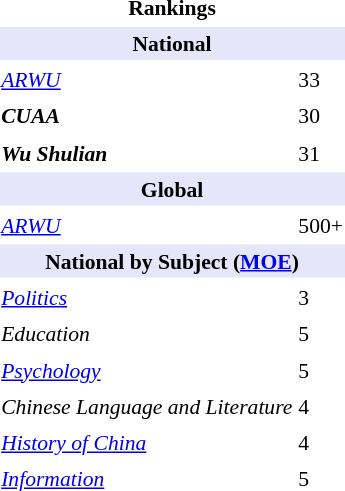<table class="toccolours" style="float:right; margin-right:1em; font-size:90%; line-height:1.4em;">
<tr>
<th colspan="2" style="text-align: center;"><strong>Rankings</strong></th>
</tr>
<tr>
<th colspan="2" style="background:lavender;">National</th>
</tr>
<tr>
<td><em><a href='#'>ARWU</a></em></td>
<td>33</td>
</tr>
<tr>
<td><strong><em>CUAA</em></strong></td>
<td>30</td>
</tr>
<tr>
<td><strong><em>Wu Shulian</em></strong></td>
<td>31</td>
</tr>
<tr>
<th colspan="2" style="background:lavender;">Global</th>
</tr>
<tr>
<td><em><a href='#'>ARWU</a></em></td>
<td>500+</td>
</tr>
<tr>
<th colspan="2" style="background:lavender;">National by Subject (<a href='#'>MOE</a>)</th>
</tr>
<tr>
<td><em><a href='#'>Politics</a></em></td>
<td>3</td>
</tr>
<tr>
<td><em>Education</em></td>
<td>5</td>
</tr>
<tr>
<td><em><a href='#'>Psychology</a></em></td>
<td>5</td>
</tr>
<tr>
<td><em>Chinese Language and Literature</em></td>
<td>4</td>
</tr>
<tr>
<td><em><a href='#'>History of China</a></em></td>
<td>4</td>
</tr>
<tr>
<td><em><a href='#'>Information</a></em></td>
<td>5</td>
</tr>
</table>
